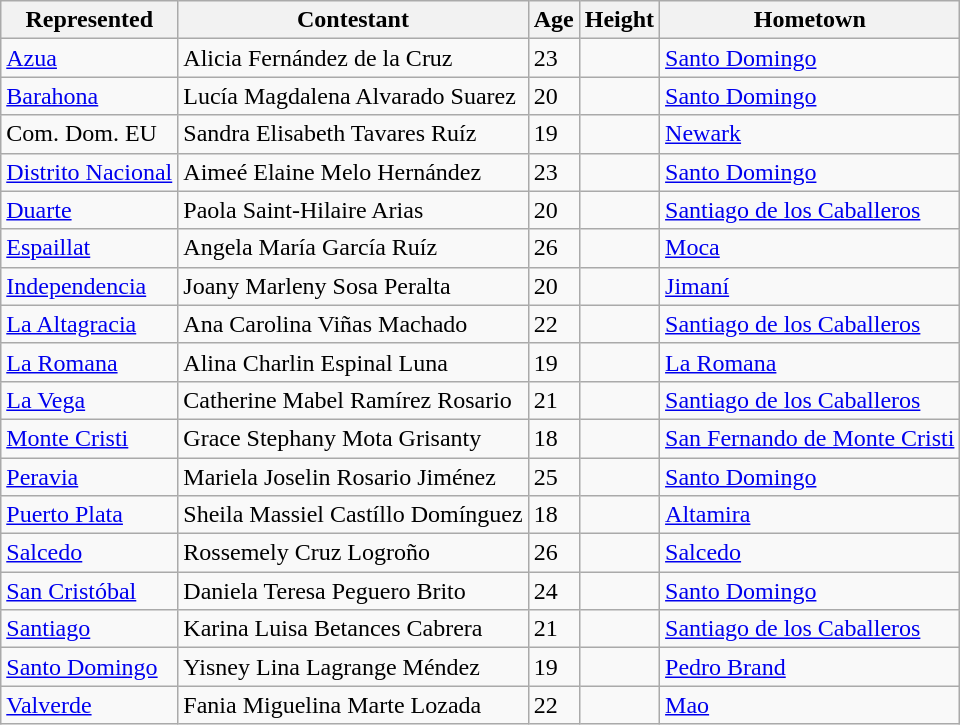<table class="sortable wikitable">
<tr>
<th>Represented</th>
<th>Contestant</th>
<th>Age</th>
<th>Height</th>
<th>Hometown</th>
</tr>
<tr>
<td><a href='#'>Azua</a></td>
<td>Alicia Fernández de la Cruz</td>
<td>23</td>
<td></td>
<td><a href='#'>Santo Domingo</a></td>
</tr>
<tr>
<td><a href='#'>Barahona</a></td>
<td>Lucía Magdalena Alvarado Suarez</td>
<td>20</td>
<td></td>
<td><a href='#'>Santo Domingo</a></td>
</tr>
<tr>
<td>Com. Dom. EU</td>
<td>Sandra Elisabeth Tavares Ruíz</td>
<td>19</td>
<td></td>
<td><a href='#'>Newark</a></td>
</tr>
<tr>
<td><a href='#'>Distrito Nacional</a></td>
<td>Aimeé Elaine Melo Hernández</td>
<td>23</td>
<td></td>
<td><a href='#'>Santo Domingo</a></td>
</tr>
<tr>
<td><a href='#'>Duarte</a></td>
<td>Paola Saint-Hilaire Arias</td>
<td>20</td>
<td></td>
<td><a href='#'>Santiago de los Caballeros</a></td>
</tr>
<tr>
<td><a href='#'>Espaillat</a></td>
<td>Angela María García Ruíz</td>
<td>26</td>
<td></td>
<td><a href='#'>Moca</a></td>
</tr>
<tr>
<td><a href='#'>Independencia</a></td>
<td>Joany Marleny Sosa Peralta</td>
<td>20</td>
<td></td>
<td><a href='#'>Jimaní</a></td>
</tr>
<tr>
<td><a href='#'>La Altagracia</a></td>
<td>Ana Carolina Viñas Machado</td>
<td>22</td>
<td></td>
<td><a href='#'>Santiago de los Caballeros</a></td>
</tr>
<tr>
<td><a href='#'>La Romana</a></td>
<td>Alina Charlin Espinal Luna</td>
<td>19</td>
<td></td>
<td><a href='#'>La Romana</a></td>
</tr>
<tr>
<td><a href='#'>La Vega</a></td>
<td>Catherine Mabel Ramírez Rosario</td>
<td>21</td>
<td></td>
<td><a href='#'>Santiago de los Caballeros</a></td>
</tr>
<tr>
<td><a href='#'>Monte Cristi</a></td>
<td>Grace Stephany Mota Grisanty</td>
<td>18</td>
<td></td>
<td><a href='#'>San Fernando de Monte Cristi</a></td>
</tr>
<tr>
<td><a href='#'>Peravia</a></td>
<td>Mariela Joselin Rosario Jiménez</td>
<td>25</td>
<td></td>
<td><a href='#'>Santo Domingo</a></td>
</tr>
<tr>
<td><a href='#'>Puerto Plata</a></td>
<td>Sheila Massiel Castíllo Domínguez</td>
<td>18</td>
<td></td>
<td><a href='#'>Altamira</a></td>
</tr>
<tr>
<td><a href='#'>Salcedo</a></td>
<td>Rossemely Cruz Logroño</td>
<td>26</td>
<td></td>
<td><a href='#'>Salcedo</a></td>
</tr>
<tr>
<td><a href='#'>San Cristóbal</a></td>
<td>Daniela Teresa Peguero Brito</td>
<td>24</td>
<td></td>
<td><a href='#'>Santo Domingo</a></td>
</tr>
<tr>
<td><a href='#'>Santiago</a></td>
<td>Karina Luisa Betances Cabrera</td>
<td>21</td>
<td></td>
<td><a href='#'>Santiago de los Caballeros</a></td>
</tr>
<tr>
<td><a href='#'>Santo Domingo</a></td>
<td>Yisney Lina Lagrange Méndez</td>
<td>19</td>
<td></td>
<td><a href='#'>Pedro Brand</a></td>
</tr>
<tr>
<td><a href='#'>Valverde</a></td>
<td>Fania Miguelina Marte Lozada</td>
<td>22</td>
<td></td>
<td><a href='#'>Mao</a></td>
</tr>
</table>
